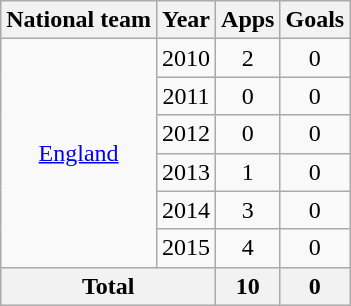<table class=wikitable style=text-align:center>
<tr>
<th>National team</th>
<th>Year</th>
<th>Apps</th>
<th>Goals</th>
</tr>
<tr>
<td rowspan="6"><a href='#'>England</a></td>
<td>2010</td>
<td>2</td>
<td>0</td>
</tr>
<tr>
<td>2011</td>
<td>0</td>
<td>0</td>
</tr>
<tr>
<td>2012</td>
<td>0</td>
<td>0</td>
</tr>
<tr>
<td>2013</td>
<td>1</td>
<td>0</td>
</tr>
<tr>
<td>2014</td>
<td>3</td>
<td>0</td>
</tr>
<tr>
<td>2015</td>
<td>4</td>
<td>0</td>
</tr>
<tr>
<th colspan=2>Total</th>
<th>10</th>
<th>0</th>
</tr>
</table>
